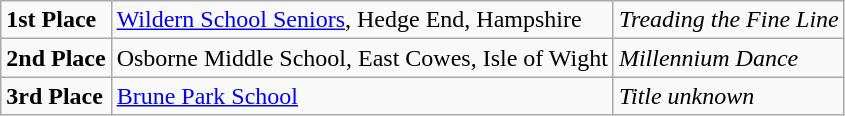<table class="wikitable">
<tr>
<td><strong>1st Place</strong></td>
<td><a href='#'>Wildern School Seniors</a>, Hedge End, Hampshire</td>
<td><em>Treading the Fine Line</em></td>
</tr>
<tr>
<td><strong>2nd Place</strong></td>
<td>Osborne Middle School, East Cowes, Isle of Wight</td>
<td><em>Millennium Dance</em></td>
</tr>
<tr>
<td><strong>3rd Place</strong></td>
<td><a href='#'>Brune Park School</a></td>
<td><em>Title unknown</em></td>
</tr>
</table>
